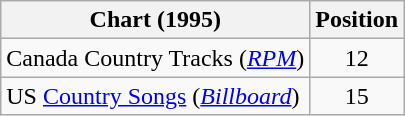<table class="wikitable sortable">
<tr>
<th scope="col">Chart (1995)</th>
<th scope="col">Position</th>
</tr>
<tr>
<td>Canada Country Tracks (<em><a href='#'>RPM</a></em>)</td>
<td align="center">12</td>
</tr>
<tr>
<td>US <a href='#'>Country Songs</a> (<em><a href='#'>Billboard</a></em>)</td>
<td align="center">15</td>
</tr>
</table>
